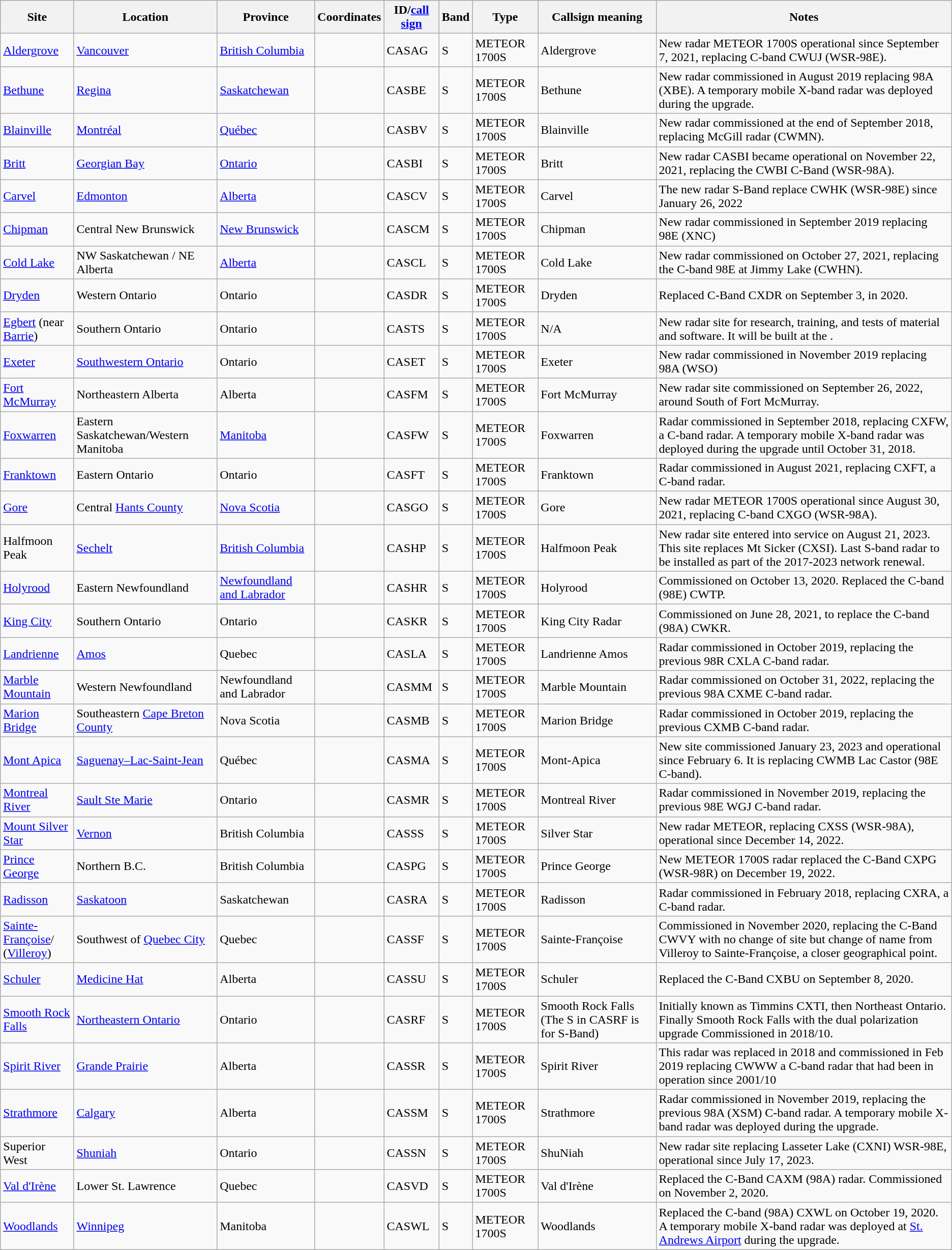<table class="wikitable sortable">
<tr bgcolor="#CCCCCC">
<th>Site</th>
<th>Location</th>
<th>Province</th>
<th>Coordinates</th>
<th>ID/<a href='#'>call sign</a></th>
<th>Band</th>
<th>Type</th>
<th>Callsign meaning</th>
<th>Notes</th>
</tr>
<tr>
<td><a href='#'>Aldergrove</a></td>
<td><a href='#'>Vancouver</a></td>
<td><a href='#'>British Columbia</a></td>
<td></td>
<td>CASAG</td>
<td>S</td>
<td>METEOR 1700S</td>
<td>Aldergrove</td>
<td>New radar METEOR 1700S operational since September 7, 2021, replacing C-band CWUJ (WSR-98E).</td>
</tr>
<tr>
<td><a href='#'>Bethune</a></td>
<td><a href='#'>Regina</a></td>
<td><a href='#'>Saskatchewan</a></td>
<td></td>
<td>CASBE</td>
<td>S</td>
<td>METEOR 1700S</td>
<td>Bethune</td>
<td>New radar commissioned in August 2019 replacing 98A (XBE). A temporary mobile X-band radar was deployed during the upgrade.</td>
</tr>
<tr>
<td><a href='#'>Blainville</a></td>
<td><a href='#'>Montréal</a></td>
<td><a href='#'>Québec</a></td>
<td></td>
<td>CASBV</td>
<td>S</td>
<td>METEOR 1700S</td>
<td>Blainville</td>
<td>New radar commissioned at the end of September 2018, replacing McGill radar (CWMN).</td>
</tr>
<tr>
<td><a href='#'>Britt</a></td>
<td><a href='#'>Georgian Bay</a></td>
<td><a href='#'>Ontario</a></td>
<td></td>
<td>CASBI</td>
<td>S</td>
<td>METEOR 1700S</td>
<td>Britt</td>
<td>New radar CASBI became operational on November 22, 2021, replacing the CWBI C-Band (WSR-98A).</td>
</tr>
<tr>
<td><a href='#'>Carvel</a></td>
<td><a href='#'>Edmonton</a></td>
<td><a href='#'>Alberta</a></td>
<td></td>
<td>CASCV</td>
<td>S</td>
<td>METEOR 1700S</td>
<td>Carvel</td>
<td>The new radar S-Band replace CWHK (WSR-98E) since January 26, 2022</td>
</tr>
<tr>
<td><a href='#'>Chipman</a></td>
<td>Central New Brunswick</td>
<td><a href='#'>New Brunswick</a></td>
<td></td>
<td>CASCM</td>
<td>S</td>
<td>METEOR 1700S</td>
<td>Chipman</td>
<td>New radar commissioned in September 2019 replacing 98E (XNC)</td>
</tr>
<tr>
<td><a href='#'>Cold Lake</a></td>
<td>NW Saskatchewan / NE Alberta</td>
<td><a href='#'>Alberta</a></td>
<td></td>
<td>CASCL</td>
<td>S</td>
<td>METEOR 1700S</td>
<td>Cold Lake</td>
<td>New radar commissioned on October 27, 2021, replacing the C-band 98E at Jimmy Lake (CWHN).</td>
</tr>
<tr>
<td><a href='#'>Dryden</a></td>
<td>Western Ontario</td>
<td>Ontario</td>
<td></td>
<td>CASDR</td>
<td>S</td>
<td>METEOR 1700S</td>
<td>Dryden</td>
<td>Replaced C-Band CXDR on September 3, in 2020.</td>
</tr>
<tr>
<td><a href='#'>Egbert</a> (near <a href='#'>Barrie</a>)</td>
<td>Southern Ontario</td>
<td>Ontario</td>
<td></td>
<td>CASTS</td>
<td>S</td>
<td>METEOR 1700S</td>
<td>N/A</td>
<td>New radar site for research, training, and tests of material and software. It will be built at the .</td>
</tr>
<tr>
<td><a href='#'>Exeter</a></td>
<td><a href='#'>Southwestern Ontario</a></td>
<td>Ontario</td>
<td></td>
<td>CASET</td>
<td>S</td>
<td>METEOR 1700S</td>
<td>Exeter</td>
<td>New radar commissioned in November 2019 replacing 98A (WSO)</td>
</tr>
<tr>
<td><a href='#'>Fort McMurray</a></td>
<td>Northeastern Alberta</td>
<td>Alberta</td>
<td></td>
<td>CASFM</td>
<td>S</td>
<td>METEOR 1700S</td>
<td>Fort McMurray</td>
<td>New radar site commissioned on September 26, 2022, around  South of Fort McMurray.</td>
</tr>
<tr>
<td><a href='#'>Foxwarren</a></td>
<td>Eastern Saskatchewan/Western Manitoba</td>
<td><a href='#'>Manitoba</a></td>
<td></td>
<td>CASFW</td>
<td>S</td>
<td>METEOR 1700S</td>
<td>Foxwarren</td>
<td>Radar commissioned in September 2018, replacing CXFW, a C-band radar. A temporary mobile X-band radar was deployed during the upgrade until October 31, 2018.</td>
</tr>
<tr>
<td><a href='#'>Franktown</a></td>
<td>Eastern Ontario</td>
<td>Ontario</td>
<td></td>
<td>CASFT</td>
<td>S</td>
<td>METEOR 1700S</td>
<td>Franktown</td>
<td>Radar commissioned in August 2021, replacing CXFT, a C-band radar.</td>
</tr>
<tr>
<td><a href='#'>Gore</a></td>
<td>Central <a href='#'>Hants County</a></td>
<td><a href='#'>Nova Scotia</a></td>
<td></td>
<td>CASGO</td>
<td>S</td>
<td>METEOR 1700S</td>
<td>Gore</td>
<td>New radar METEOR 1700S operational since August 30, 2021, replacing C-band CXGO (WSR-98A).</td>
</tr>
<tr>
<td>Halfmoon Peak</td>
<td><a href='#'>Sechelt</a></td>
<td><a href='#'>British Columbia</a></td>
<td></td>
<td>CASHP</td>
<td>S</td>
<td>METEOR 1700S</td>
<td>Halfmoon Peak</td>
<td>New radar site entered into service on August 21, 2023. This site replaces Mt Sicker (CXSI). Last S-band radar to be installed as part of the 2017-2023 network renewal.</td>
</tr>
<tr>
<td><a href='#'>Holyrood</a></td>
<td>Eastern Newfoundland</td>
<td><a href='#'>Newfoundland and Labrador</a></td>
<td></td>
<td>CASHR</td>
<td>S</td>
<td>METEOR 1700S</td>
<td>Holyrood</td>
<td>Commissioned on October 13, 2020. Replaced the C-band (98E) CWTP.</td>
</tr>
<tr>
<td><a href='#'>King City</a></td>
<td>Southern Ontario</td>
<td>Ontario</td>
<td></td>
<td>CASKR</td>
<td>S</td>
<td>METEOR 1700S</td>
<td>King City Radar</td>
<td>Commissioned on June 28, 2021, to replace the C-band (98A) CWKR.</td>
</tr>
<tr>
<td><a href='#'>Landrienne</a></td>
<td><a href='#'>Amos</a></td>
<td>Quebec</td>
<td></td>
<td>CASLA</td>
<td>S</td>
<td>METEOR 1700S</td>
<td>Landrienne Amos</td>
<td>Radar commissioned in October 2019, replacing the previous 98R CXLA C-band radar.</td>
</tr>
<tr>
<td><a href='#'>Marble Mountain</a></td>
<td>Western Newfoundland</td>
<td>Newfoundland and Labrador</td>
<td></td>
<td>CASMM</td>
<td>S</td>
<td>METEOR 1700S</td>
<td>Marble Mountain</td>
<td>Radar commissioned on October 31, 2022, replacing the previous 98A CXME C-band radar.</td>
</tr>
<tr>
<td><a href='#'>Marion Bridge</a></td>
<td>Southeastern <a href='#'>Cape Breton County</a></td>
<td>Nova Scotia</td>
<td></td>
<td>CASMB</td>
<td>S</td>
<td>METEOR 1700S</td>
<td>Marion Bridge</td>
<td>Radar commissioned in October 2019, replacing the previous CXMB C-band radar.</td>
</tr>
<tr>
<td><a href='#'>Mont Apica</a></td>
<td><a href='#'>Saguenay–Lac-Saint-Jean</a></td>
<td>Québec</td>
<td></td>
<td>CASMA</td>
<td>S</td>
<td>METEOR 1700S</td>
<td>Mont-Apica</td>
<td>New site commissioned January 23, 2023 and operational since February 6. It is replacing CWMB Lac Castor (98E C-band).</td>
</tr>
<tr>
<td><a href='#'>Montreal River</a></td>
<td><a href='#'>Sault Ste Marie</a></td>
<td>Ontario</td>
<td></td>
<td>CASMR</td>
<td>S</td>
<td>METEOR 1700S</td>
<td>Montreal River</td>
<td>Radar commissioned in November 2019, replacing the previous 98E WGJ C-band radar.</td>
</tr>
<tr>
<td><a href='#'>Mount Silver Star</a></td>
<td><a href='#'>Vernon</a></td>
<td>British Columbia</td>
<td></td>
<td>CASSS</td>
<td>S</td>
<td>METEOR 1700S</td>
<td>Silver Star</td>
<td>New radar METEOR, replacing CXSS (WSR-98A), operational since December 14, 2022.</td>
</tr>
<tr>
<td><a href='#'>Prince George</a></td>
<td>Northern B.C.</td>
<td>British Columbia</td>
<td></td>
<td>CASPG</td>
<td>S</td>
<td>METEOR 1700S</td>
<td>Prince George</td>
<td>New METEOR 1700S radar replaced the C-Band CXPG (WSR-98R) on December 19, 2022.</td>
</tr>
<tr>
<td><a href='#'>Radisson</a></td>
<td><a href='#'>Saskatoon</a></td>
<td>Saskatchewan</td>
<td></td>
<td>CASRA</td>
<td>S</td>
<td>METEOR 1700S</td>
<td>Radisson</td>
<td>Radar commissioned in February 2018, replacing CXRA, a C-band radar.</td>
</tr>
<tr>
<td><a href='#'>Sainte-Françoise</a>/<br>(<a href='#'>Villeroy</a>)</td>
<td>Southwest of <a href='#'>Quebec City</a></td>
<td>Quebec</td>
<td></td>
<td>CASSF</td>
<td>S</td>
<td>METEOR 1700S</td>
<td>Sainte-Françoise</td>
<td>Commissioned in November 2020, replacing the C-Band CWVY with no change of site but change of name from Villeroy to Sainte-Françoise, a closer geographical point.</td>
</tr>
<tr>
<td><a href='#'>Schuler</a></td>
<td><a href='#'>Medicine Hat</a></td>
<td>Alberta</td>
<td></td>
<td>CASSU</td>
<td>S</td>
<td>METEOR 1700S</td>
<td>Schuler</td>
<td>Replaced the C-Band CXBU on September 8, 2020.</td>
</tr>
<tr>
<td><a href='#'>Smooth Rock Falls</a></td>
<td><a href='#'>Northeastern Ontario</a></td>
<td>Ontario</td>
<td></td>
<td>CASRF</td>
<td>S</td>
<td>METEOR 1700S</td>
<td>Smooth Rock Falls (The S in CASRF is for S-Band)</td>
<td>Initially known as Timmins CXTI, then Northeast Ontario. Finally Smooth Rock Falls with the dual polarization upgrade Commissioned in 2018/10. </td>
</tr>
<tr>
<td><a href='#'>Spirit River</a></td>
<td><a href='#'>Grande Prairie</a></td>
<td>Alberta</td>
<td></td>
<td>CASSR</td>
<td>S</td>
<td>METEOR 1700S</td>
<td>Spirit River</td>
<td>This radar was replaced in 2018 and commissioned in Feb 2019 replacing CWWW a C-band radar that had been in operation since 2001/10</td>
</tr>
<tr>
<td><a href='#'>Strathmore</a></td>
<td><a href='#'>Calgary</a></td>
<td>Alberta</td>
<td></td>
<td>CASSM</td>
<td>S</td>
<td>METEOR 1700S</td>
<td>Strathmore</td>
<td>Radar commissioned in November 2019, replacing the previous 98A (XSM) C-band radar. A temporary mobile X-band radar was deployed during the upgrade.</td>
</tr>
<tr>
<td>Superior West</td>
<td><a href='#'>Shuniah</a></td>
<td>Ontario</td>
<td></td>
<td>CASSN</td>
<td>S</td>
<td>METEOR 1700S</td>
<td>ShuNiah</td>
<td>New radar site replacing Lasseter Lake (CXNI) WSR-98E, operational since July 17, 2023.</td>
</tr>
<tr>
<td><a href='#'>Val d'Irène</a></td>
<td>Lower St. Lawrence</td>
<td>Quebec</td>
<td></td>
<td>CASVD</td>
<td>S</td>
<td>METEOR 1700S</td>
<td>Val d'Irène</td>
<td>Replaced the C-Band CAXM (98A) radar. Commissioned on November 2, 2020.</td>
</tr>
<tr>
<td><a href='#'>Woodlands</a></td>
<td><a href='#'>Winnipeg</a></td>
<td>Manitoba</td>
<td></td>
<td>CASWL</td>
<td>S</td>
<td>METEOR 1700S</td>
<td>Woodlands</td>
<td>Replaced the C-band (98A) CXWL on October 19, 2020. A temporary mobile X-band radar was deployed at <a href='#'>St. Andrews Airport</a> during the upgrade.</td>
</tr>
</table>
